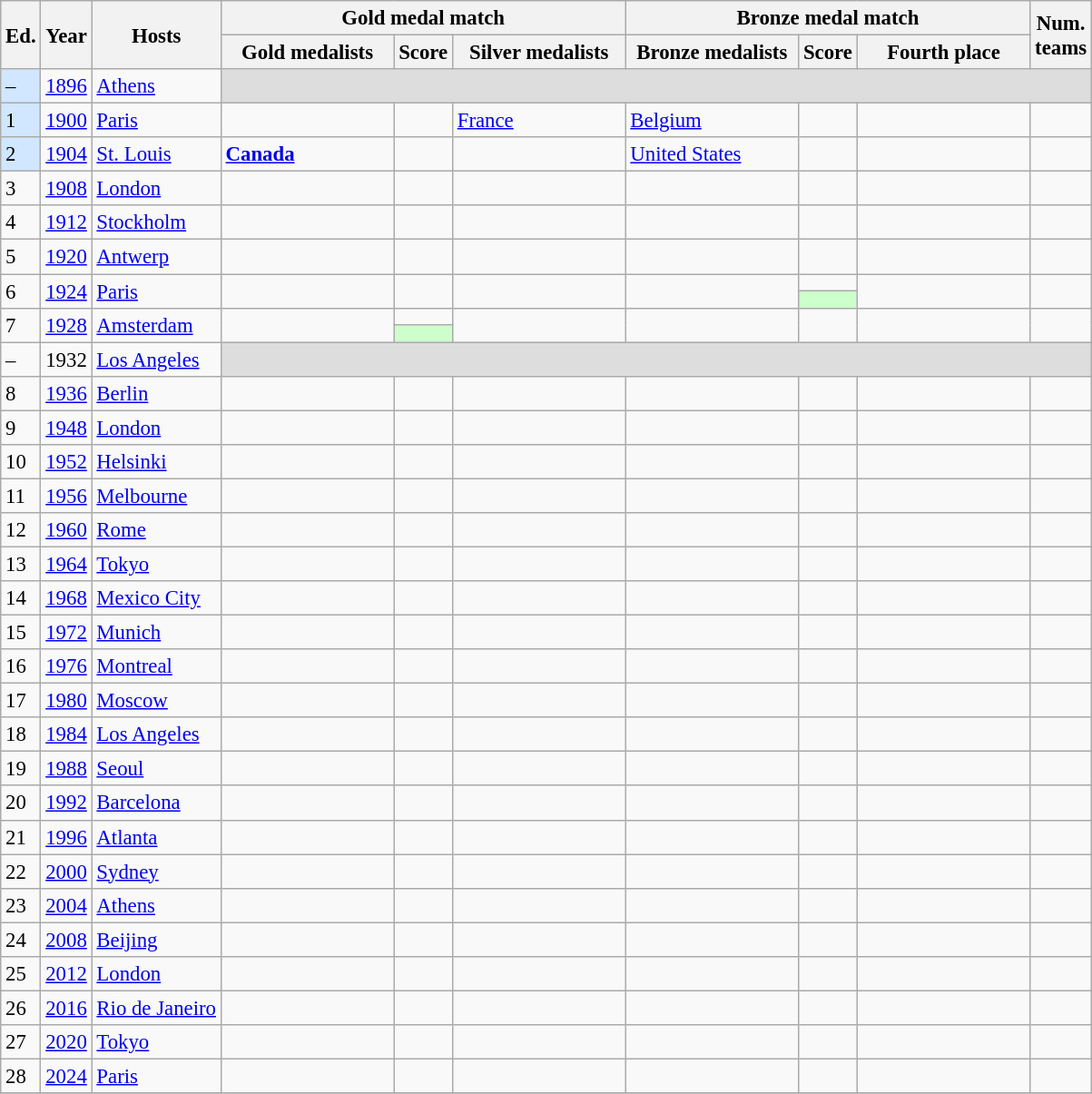<table class="wikitable sortable" style="font-size:95%; text-align:; width:;">
<tr>
<th rowspan="2" style="width:">Ed.</th>
<th rowspan="2" style="width:">Year</th>
<th rowspan="2" style="width:">Hosts</th>
<th colspan="3">Gold medal match</th>
<th colspan="3">Bronze medal match</th>
<th rowspan=2 width=>Num.<br>teams</th>
</tr>
<tr>
<th width=120px> Gold medalists</th>
<th width=>Score</th>
<th width=120px> Silver medalists</th>
<th width=120px> Bronze medalists</th>
<th width=>Score</th>
<th width=120px>Fourth place</th>
</tr>
<tr>
<td bgcolor=#d0e7ff>–</td>
<td><a href='#'>1896</a></td>
<td><a href='#'>Athens</a></td>
<td colspan=7 style=background:#dddddd></td>
</tr>
<tr>
<td bgcolor=#d0e7ff>1</td>
<td><a href='#'>1900</a></td>
<td><a href='#'>Paris</a></td>
<td></td>
<td></td>
<td> <a href='#'>France</a></td>
<td> <a href='#'>Belgium</a></td>
<td></td>
<td></td>
<td></td>
</tr>
<tr>
<td bgcolor=#d0e7ff>2</td>
<td><a href='#'>1904</a></td>
<td><a href='#'>St. Louis</a></td>
<td> <strong><a href='#'>Canada</a></strong></td>
<td></td>
<td></td>
<td> <a href='#'>United States</a></td>
<td></td>
<td></td>
<td></td>
</tr>
<tr>
<td>3</td>
<td><a href='#'>1908</a></td>
<td><a href='#'>London</a></td>
<td><strong></strong></td>
<td></td>
<td></td>
<td></td>
<td></td>
<td></td>
<td></td>
</tr>
<tr>
<td>4</td>
<td><a href='#'>1912</a></td>
<td><a href='#'>Stockholm</a></td>
<td><strong></strong></td>
<td></td>
<td></td>
<td></td>
<td></td>
<td> </td>
<td></td>
</tr>
<tr>
<td>5</td>
<td><a href='#'>1920</a></td>
<td><a href='#'>Antwerp</a></td>
<td><strong></strong></td>
<td></td>
<td></td>
<td></td>
<td></td>
<td></td>
<td></td>
</tr>
<tr>
<td rowspan=2>6</td>
<td rowspan=2><a href='#'>1924</a></td>
<td rowspan=2><a href='#'>Paris</a></td>
<td rowspan=2><strong></strong></td>
<td rowspan=2></td>
<td rowspan=2></td>
<td rowspan=2></td>
<td></td>
<td rowspan=2></td>
<td rowspan=2></td>
</tr>
<tr>
<td bgcolor=#ccffcc></td>
</tr>
<tr>
<td rowspan=2>7</td>
<td rowspan=2><a href='#'>1928</a></td>
<td rowspan=2><a href='#'>Amsterdam</a></td>
<td rowspan=2><strong></strong></td>
<td></td>
<td rowspan=2></td>
<td rowspan=2></td>
<td rowspan=2></td>
<td rowspan=2></td>
<td rowspan=2></td>
</tr>
<tr>
<td bgcolor=#ccffcc></td>
</tr>
<tr>
<td>–</td>
<td>1932</td>
<td><a href='#'>Los Angeles</a></td>
<td colspan=7 style=background:#dddddd></td>
</tr>
<tr>
<td>8</td>
<td><a href='#'>1936</a></td>
<td><a href='#'>Berlin</a></td>
<td><strong></strong></td>
<td></td>
<td></td>
<td></td>
<td></td>
<td></td>
<td></td>
</tr>
<tr>
<td>9</td>
<td><a href='#'>1948</a></td>
<td><a href='#'>London</a></td>
<td><strong></strong></td>
<td></td>
<td></td>
<td></td>
<td></td>
<td></td>
<td></td>
</tr>
<tr>
<td>10</td>
<td><a href='#'>1952</a></td>
<td><a href='#'>Helsinki</a></td>
<td><strong></strong></td>
<td></td>
<td></td>
<td></td>
<td></td>
<td></td>
<td></td>
</tr>
<tr>
<td>11</td>
<td><a href='#'>1956</a></td>
<td><a href='#'>Melbourne</a></td>
<td><strong></strong></td>
<td></td>
<td></td>
<td></td>
<td></td>
<td></td>
<td></td>
</tr>
<tr>
<td>12</td>
<td><a href='#'>1960</a></td>
<td><a href='#'>Rome</a></td>
<td><strong></strong></td>
<td></td>
<td></td>
<td></td>
<td></td>
<td></td>
<td></td>
</tr>
<tr>
<td>13</td>
<td><a href='#'>1964</a></td>
<td><a href='#'>Tokyo</a></td>
<td><strong></strong></td>
<td></td>
<td></td>
<td></td>
<td></td>
<td></td>
<td></td>
</tr>
<tr>
<td>14</td>
<td><a href='#'>1968</a></td>
<td><a href='#'>Mexico City</a></td>
<td><strong></strong></td>
<td></td>
<td></td>
<td></td>
<td></td>
<td></td>
<td></td>
</tr>
<tr>
<td>15</td>
<td><a href='#'>1972</a></td>
<td><a href='#'>Munich</a></td>
<td><strong></strong></td>
<td></td>
<td></td>
<td> <br> </td>
<td></td>
<td></td>
<td></td>
</tr>
<tr>
<td>16</td>
<td><a href='#'>1976</a></td>
<td><a href='#'>Montreal</a></td>
<td><strong></strong></td>
<td></td>
<td></td>
<td></td>
<td></td>
<td></td>
<td></td>
</tr>
<tr>
<td>17</td>
<td><a href='#'>1980</a></td>
<td><a href='#'>Moscow</a></td>
<td><strong></strong></td>
<td></td>
<td></td>
<td></td>
<td></td>
<td></td>
<td></td>
</tr>
<tr>
<td>18</td>
<td><a href='#'>1984</a></td>
<td><a href='#'>Los Angeles</a></td>
<td><strong></strong></td>
<td></td>
<td></td>
<td></td>
<td></td>
<td></td>
<td></td>
</tr>
<tr>
<td>19</td>
<td><a href='#'>1988</a></td>
<td><a href='#'>Seoul</a></td>
<td><strong></strong></td>
<td></td>
<td></td>
<td></td>
<td></td>
<td></td>
<td></td>
</tr>
<tr>
<td>20</td>
<td><a href='#'>1992</a></td>
<td><a href='#'>Barcelona</a></td>
<td><strong></strong></td>
<td></td>
<td></td>
<td></td>
<td></td>
<td></td>
<td></td>
</tr>
<tr>
<td>21</td>
<td><a href='#'>1996</a></td>
<td><a href='#'>Atlanta</a></td>
<td><strong></strong></td>
<td></td>
<td></td>
<td></td>
<td></td>
<td></td>
<td></td>
</tr>
<tr>
<td>22</td>
<td><a href='#'>2000</a></td>
<td><a href='#'>Sydney</a></td>
<td><strong></strong></td>
<td></td>
<td></td>
<td></td>
<td></td>
<td></td>
<td></td>
</tr>
<tr>
<td>23</td>
<td><a href='#'>2004</a></td>
<td><a href='#'>Athens</a></td>
<td><strong></strong></td>
<td></td>
<td></td>
<td></td>
<td></td>
<td></td>
<td></td>
</tr>
<tr>
<td>24</td>
<td><a href='#'>2008</a></td>
<td><a href='#'>Beijing</a></td>
<td><strong></strong></td>
<td></td>
<td></td>
<td></td>
<td></td>
<td></td>
<td></td>
</tr>
<tr>
<td>25</td>
<td><a href='#'>2012</a></td>
<td><a href='#'>London</a></td>
<td><strong></strong></td>
<td></td>
<td></td>
<td></td>
<td></td>
<td></td>
<td></td>
</tr>
<tr>
<td>26</td>
<td><a href='#'>2016</a></td>
<td><a href='#'>Rio de Janeiro</a></td>
<td><strong></strong></td>
<td></td>
<td></td>
<td></td>
<td></td>
<td></td>
<td></td>
</tr>
<tr>
<td>27</td>
<td><a href='#'>2020</a></td>
<td><a href='#'>Tokyo</a></td>
<td><strong></strong></td>
<td></td>
<td></td>
<td></td>
<td></td>
<td></td>
<td></td>
</tr>
<tr>
<td>28</td>
<td><a href='#'>2024</a></td>
<td><a href='#'>Paris</a></td>
<td><strong></strong></td>
<td></td>
<td></td>
<td></td>
<td></td>
<td></td>
<td></td>
</tr>
<tr>
</tr>
</table>
